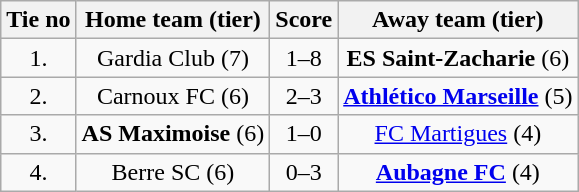<table class="wikitable" style="text-align: center">
<tr>
<th>Tie no</th>
<th>Home team (tier)</th>
<th>Score</th>
<th>Away team (tier)</th>
</tr>
<tr>
<td>1.</td>
<td>Gardia Club (7)</td>
<td>1–8</td>
<td><strong>ES Saint-Zacharie</strong> (6)</td>
</tr>
<tr>
<td>2.</td>
<td>Carnoux FC (6)</td>
<td>2–3</td>
<td><strong><a href='#'>Athlético Marseille</a></strong> (5)</td>
</tr>
<tr>
<td>3.</td>
<td><strong>AS Maximoise</strong> (6)</td>
<td>1–0</td>
<td><a href='#'>FC Martigues</a> (4)</td>
</tr>
<tr>
<td>4.</td>
<td>Berre SC (6)</td>
<td>0–3</td>
<td><strong><a href='#'>Aubagne FC</a></strong> (4)</td>
</tr>
</table>
